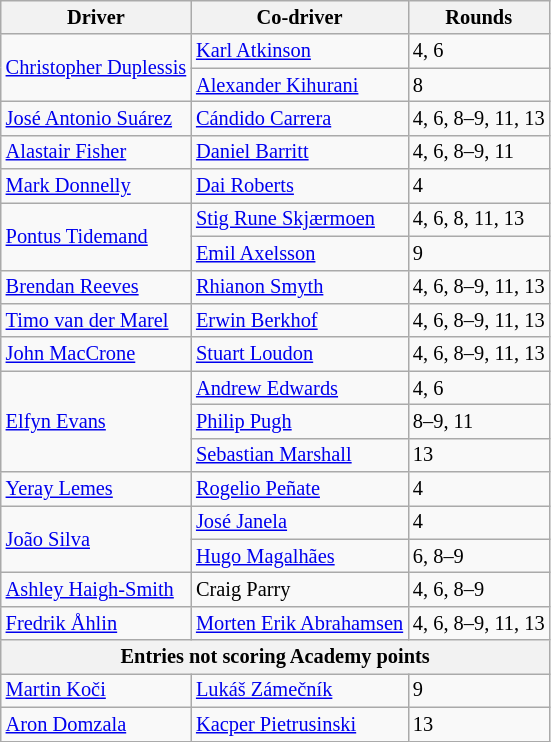<table class="wikitable" style="font-size: 85%">
<tr>
<th>Driver</th>
<th>Co-driver</th>
<th>Rounds</th>
</tr>
<tr>
<td rowspan=2> <a href='#'>Christopher Duplessis</a></td>
<td> <a href='#'>Karl Atkinson</a></td>
<td>4, 6</td>
</tr>
<tr>
<td> <a href='#'>Alexander Kihurani</a></td>
<td>8</td>
</tr>
<tr>
<td> <a href='#'>José Antonio Suárez</a></td>
<td> <a href='#'>Cándido Carrera</a></td>
<td>4, 6, 8–9, 11, 13</td>
</tr>
<tr>
<td> <a href='#'>Alastair Fisher</a></td>
<td> <a href='#'>Daniel Barritt</a></td>
<td>4, 6, 8–9, 11</td>
</tr>
<tr>
<td> <a href='#'>Mark Donnelly</a></td>
<td> <a href='#'>Dai Roberts</a></td>
<td>4</td>
</tr>
<tr>
<td rowspan=2> <a href='#'>Pontus Tidemand</a></td>
<td> <a href='#'>Stig Rune Skjærmoen</a></td>
<td>4, 6, 8, 11, 13</td>
</tr>
<tr>
<td> <a href='#'>Emil Axelsson</a></td>
<td>9</td>
</tr>
<tr>
<td> <a href='#'>Brendan Reeves</a></td>
<td> <a href='#'>Rhianon Smyth</a></td>
<td>4, 6, 8–9, 11, 13</td>
</tr>
<tr>
<td> <a href='#'>Timo van der Marel</a></td>
<td> <a href='#'>Erwin Berkhof</a></td>
<td>4, 6, 8–9, 11, 13</td>
</tr>
<tr>
<td> <a href='#'>John MacCrone</a></td>
<td> <a href='#'>Stuart Loudon</a></td>
<td>4, 6, 8–9, 11, 13</td>
</tr>
<tr>
<td rowspan="3"> <a href='#'>Elfyn Evans</a></td>
<td> <a href='#'>Andrew Edwards</a></td>
<td>4, 6</td>
</tr>
<tr>
<td> <a href='#'>Philip Pugh</a></td>
<td>8–9, 11</td>
</tr>
<tr>
<td> <a href='#'>Sebastian Marshall</a></td>
<td>13</td>
</tr>
<tr>
<td> <a href='#'>Yeray Lemes</a></td>
<td> <a href='#'>Rogelio Peñate</a></td>
<td>4</td>
</tr>
<tr>
<td rowspan=2> <a href='#'>João Silva</a></td>
<td> <a href='#'>José Janela</a></td>
<td>4</td>
</tr>
<tr>
<td> <a href='#'>Hugo Magalhães</a></td>
<td>6, 8–9</td>
</tr>
<tr>
<td> <a href='#'>Ashley Haigh-Smith</a></td>
<td> Craig Parry</td>
<td>4, 6, 8–9</td>
</tr>
<tr>
<td> <a href='#'>Fredrik Åhlin</a></td>
<td> <a href='#'>Morten Erik Abrahamsen</a></td>
<td>4, 6, 8–9, 11, 13</td>
</tr>
<tr>
<th colspan=3>Entries not scoring Academy points</th>
</tr>
<tr>
<td> <a href='#'>Martin Koči</a></td>
<td> <a href='#'>Lukáš Zámečník</a></td>
<td>9</td>
</tr>
<tr>
<td> <a href='#'>Aron Domzala</a></td>
<td> <a href='#'>Kacper Pietrusinski</a></td>
<td>13</td>
</tr>
</table>
